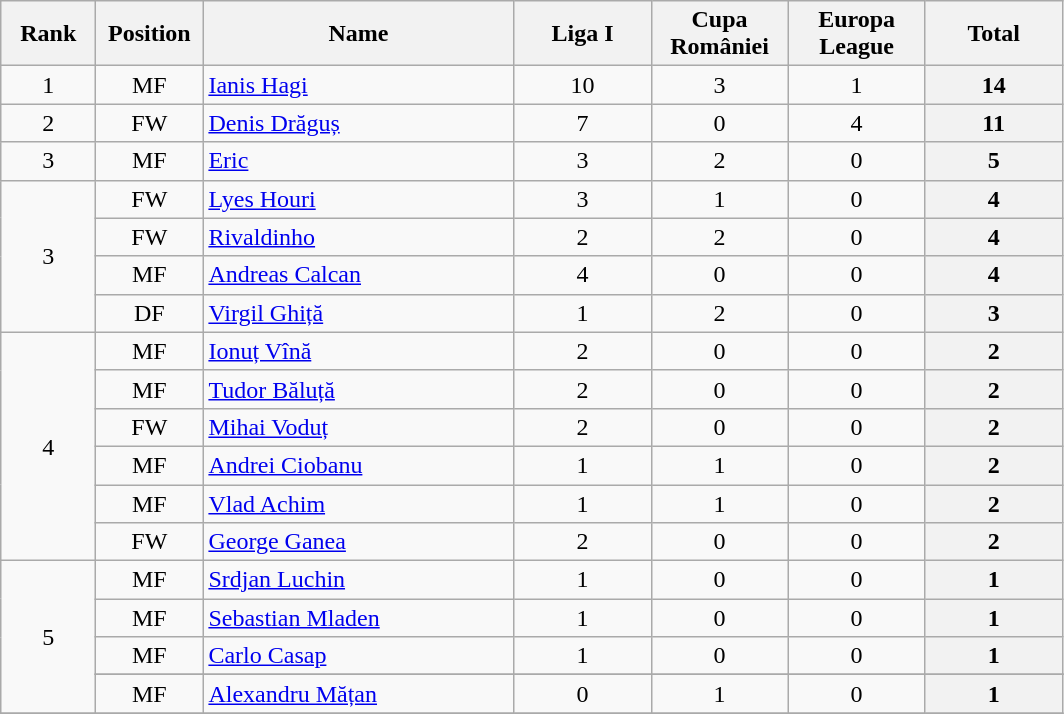<table class="wikitable" style="text-align:center;">
<tr>
<th style="width:56px;">Rank</th>
<th style="width:64px;">Position</th>
<th style="width:200px;">Name</th>
<th style="width:84px;">Liga I</th>
<th style="width:84px;">Cupa României</th>
<th style="width:84px;">Europa League</th>
<th style="width:84px;">Total</th>
</tr>
<tr>
<td>1</td>
<td>MF</td>
<td align=left> <a href='#'>Ianis Hagi</a></td>
<td>10</td>
<td>3</td>
<td>1</td>
<th>14</th>
</tr>
<tr>
<td>2</td>
<td>FW</td>
<td align=left> <a href='#'>Denis Drăguș</a></td>
<td>7</td>
<td>0</td>
<td>4</td>
<th>11</th>
</tr>
<tr>
<td>3</td>
<td>MF</td>
<td align=left> <a href='#'>Eric</a></td>
<td>3</td>
<td>2</td>
<td>0</td>
<th>5</th>
</tr>
<tr>
<td rowspan="4">3</td>
<td>FW</td>
<td align=left> <a href='#'>Lyes Houri</a></td>
<td>3</td>
<td>1</td>
<td>0</td>
<th>4</th>
</tr>
<tr>
<td>FW</td>
<td align=left> <a href='#'>Rivaldinho</a></td>
<td>2</td>
<td>2</td>
<td>0</td>
<th>4</th>
</tr>
<tr>
<td>MF</td>
<td align=left> <a href='#'>Andreas Calcan</a></td>
<td>4</td>
<td>0</td>
<td>0</td>
<th>4</th>
</tr>
<tr>
<td>DF</td>
<td align=left> <a href='#'>Virgil Ghiță</a></td>
<td>1</td>
<td>2</td>
<td>0</td>
<th>3</th>
</tr>
<tr>
<td rowspan="6">4</td>
<td>MF</td>
<td align=left> <a href='#'>Ionuț Vînă</a></td>
<td>2</td>
<td>0</td>
<td>0</td>
<th>2</th>
</tr>
<tr>
<td>MF</td>
<td align=left> <a href='#'>Tudor Băluță</a></td>
<td>2</td>
<td>0</td>
<td>0</td>
<th>2</th>
</tr>
<tr>
<td>FW</td>
<td align=left> <a href='#'>Mihai Voduț</a></td>
<td>2</td>
<td>0</td>
<td>0</td>
<th>2</th>
</tr>
<tr>
<td>MF</td>
<td align=left> <a href='#'>Andrei Ciobanu</a></td>
<td>1</td>
<td>1</td>
<td>0</td>
<th>2</th>
</tr>
<tr>
<td>MF</td>
<td align=left> <a href='#'>Vlad Achim</a></td>
<td>1</td>
<td>1</td>
<td>0</td>
<th>2</th>
</tr>
<tr>
<td>FW</td>
<td align=left> <a href='#'>George Ganea</a></td>
<td>2</td>
<td>0</td>
<td>0</td>
<th>2</th>
</tr>
<tr>
<td rowspan="5">5</td>
<td>MF</td>
<td align=left> <a href='#'>Srdjan Luchin</a></td>
<td>1</td>
<td>0</td>
<td>0</td>
<th>1</th>
</tr>
<tr>
<td>MF</td>
<td align=left> <a href='#'>Sebastian Mladen</a></td>
<td>1</td>
<td>0</td>
<td>0</td>
<th>1</th>
</tr>
<tr>
<td>MF</td>
<td align=left> <a href='#'>Carlo Casap</a></td>
<td>1</td>
<td>0</td>
<td>0</td>
<th>1</th>
</tr>
<tr>
</tr>
<tr>
<td>MF</td>
<td align=left> <a href='#'>Alexandru Mățan</a></td>
<td>0</td>
<td>1</td>
<td>0</td>
<th>1</th>
</tr>
<tr>
</tr>
</table>
